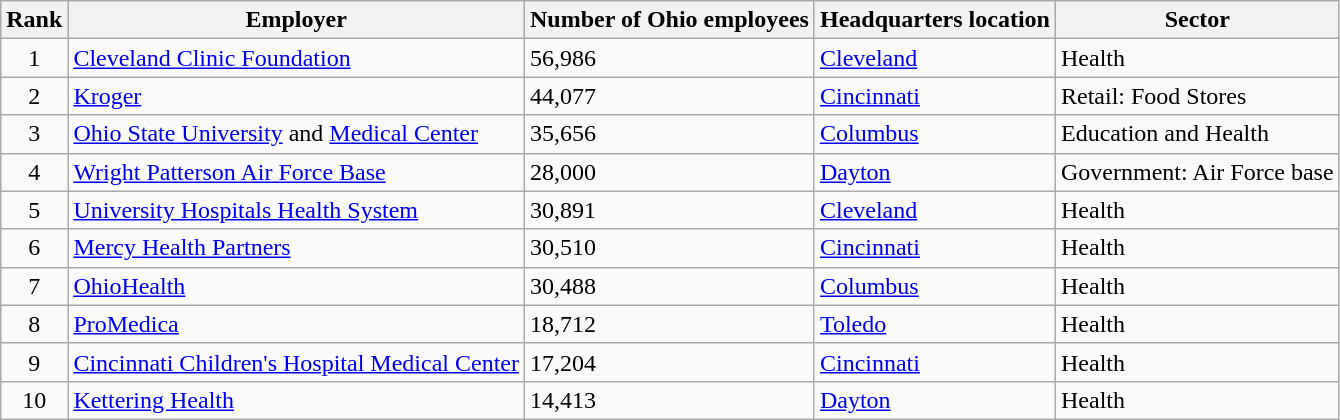<table class="wikitable sortable">
<tr>
<th>Rank</th>
<th>Employer</th>
<th>Number of Ohio employees</th>
<th>Headquarters location</th>
<th>Sector</th>
</tr>
<tr>
<td align=center>1</td>
<td><a href='#'>Cleveland Clinic Foundation</a></td>
<td>56,986</td>
<td><a href='#'>Cleveland</a></td>
<td>Health</td>
</tr>
<tr>
<td align=center>2</td>
<td><a href='#'>Kroger</a></td>
<td>44,077</td>
<td><a href='#'>Cincinnati</a></td>
<td>Retail: Food Stores</td>
</tr>
<tr>
<td align=center>3</td>
<td><a href='#'>Ohio State University</a> and <a href='#'>Medical Center</a></td>
<td>35,656</td>
<td><a href='#'>Columbus</a></td>
<td>Education and Health</td>
</tr>
<tr>
<td align=center>4</td>
<td><a href='#'>Wright Patterson Air Force Base</a></td>
<td>28,000</td>
<td><a href='#'>Dayton</a></td>
<td>Government: Air Force base</td>
</tr>
<tr>
<td align=center>5</td>
<td><a href='#'>University Hospitals Health System</a></td>
<td>30,891</td>
<td><a href='#'>Cleveland</a></td>
<td>Health</td>
</tr>
<tr>
<td align=center>6</td>
<td><a href='#'>Mercy Health Partners</a></td>
<td>30,510</td>
<td><a href='#'>Cincinnati</a></td>
<td>Health</td>
</tr>
<tr>
<td align=center>7</td>
<td><a href='#'>OhioHealth</a></td>
<td>30,488</td>
<td><a href='#'>Columbus</a></td>
<td>Health</td>
</tr>
<tr>
<td align=center>8</td>
<td><a href='#'>ProMedica</a></td>
<td>18,712</td>
<td><a href='#'>Toledo</a></td>
<td>Health</td>
</tr>
<tr>
<td align=center>9</td>
<td><a href='#'>Cincinnati Children's Hospital Medical Center</a></td>
<td>17,204</td>
<td><a href='#'>Cincinnati</a></td>
<td>Health</td>
</tr>
<tr>
<td align=center>10</td>
<td><a href='#'>Kettering Health</a></td>
<td>14,413</td>
<td><a href='#'>Dayton</a></td>
<td>Health</td>
</tr>
</table>
